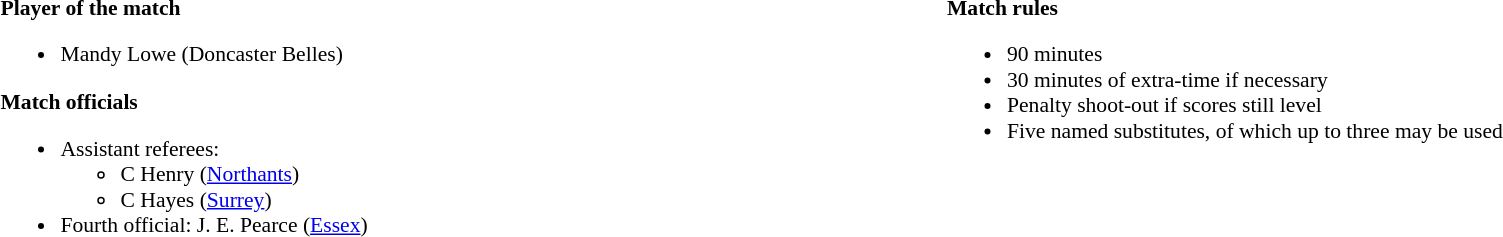<table width=100% style="font-size: 90%">
<tr>
<td width=50% valign=top><br><strong>Player of the match</strong><ul><li>Mandy Lowe (Doncaster Belles)</li></ul><strong>Match officials</strong><ul><li>Assistant referees:<ul><li>C Henry (<a href='#'>Northants</a>)</li><li>C Hayes (<a href='#'>Surrey</a>)</li></ul></li><li>Fourth official: J. E. Pearce (<a href='#'>Essex</a>)</li></ul></td>
<td width=50% valign=top><br><strong>Match rules</strong><ul><li>90 minutes</li><li>30 minutes of extra-time if necessary</li><li>Penalty shoot-out if scores still level</li><li>Five named substitutes, of which up to three may be used</li></ul></td>
</tr>
</table>
